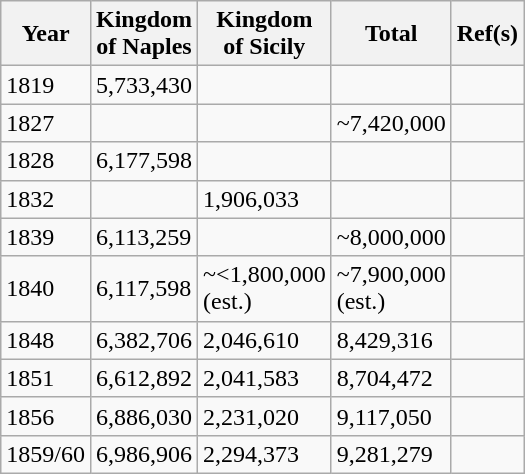<table class="wikitable floatright">
<tr>
<th>Year</th>
<th>Kingdom<br>of Naples</th>
<th>Kingdom<br>of Sicily</th>
<th>Total</th>
<th>Ref(s)</th>
</tr>
<tr>
<td>1819</td>
<td>5,733,430</td>
<td></td>
<td></td>
<td></td>
</tr>
<tr>
<td>1827</td>
<td></td>
<td></td>
<td>~7,420,000</td>
<td></td>
</tr>
<tr>
<td>1828</td>
<td>6,177,598</td>
<td></td>
<td></td>
<td></td>
</tr>
<tr>
<td>1832</td>
<td></td>
<td>1,906,033</td>
<td></td>
<td></td>
</tr>
<tr>
<td>1839</td>
<td>6,113,259</td>
<td></td>
<td>~8,000,000</td>
<td></td>
</tr>
<tr>
<td>1840</td>
<td>6,117,598</td>
<td>~<1,800,000<br>(est.)</td>
<td>~7,900,000<br>(est.)</td>
<td></td>
</tr>
<tr>
<td>1848</td>
<td>6,382,706</td>
<td>2,046,610</td>
<td>8,429,316</td>
<td></td>
</tr>
<tr>
<td>1851</td>
<td>6,612,892</td>
<td>2,041,583</td>
<td>8,704,472</td>
<td></td>
</tr>
<tr>
<td>1856</td>
<td>6,886,030</td>
<td>2,231,020</td>
<td>9,117,050</td>
<td></td>
</tr>
<tr>
<td>1859/60</td>
<td>6,986,906</td>
<td>2,294,373</td>
<td>9,281,279</td>
<td></td>
</tr>
</table>
